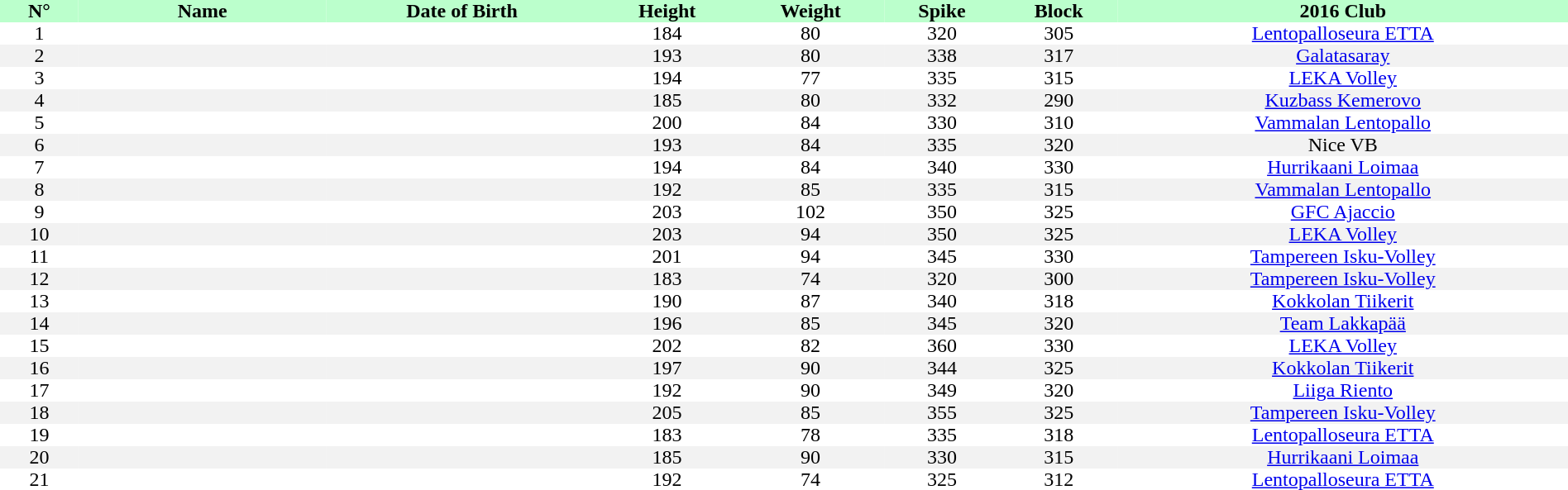<table style="text-align:center; border:none;" cellpadding=0 cellspacing=0 width=100%>
<tr style="background: #bbffcc;">
<th width="5%">N°</th>
<th width=200px>Name</th>
<th>Date of Birth</th>
<th>Height</th>
<th>Weight</th>
<th>Spike</th>
<th>Block</th>
<th>2016 Club</th>
</tr>
<tr>
<td>1</td>
<td></td>
<td></td>
<td>184</td>
<td>80</td>
<td>320</td>
<td>305</td>
<td><a href='#'>Lentopalloseura ETTA</a></td>
</tr>
<tr bgcolor="#f2f2f2">
<td>2</td>
<td></td>
<td></td>
<td>193</td>
<td>80</td>
<td>338</td>
<td>317</td>
<td><a href='#'>Galatasaray</a></td>
</tr>
<tr>
<td>3</td>
<td></td>
<td></td>
<td>194</td>
<td>77</td>
<td>335</td>
<td>315</td>
<td><a href='#'>LEKA Volley</a></td>
</tr>
<tr bgcolor="#f2f2f2">
<td>4</td>
<td></td>
<td></td>
<td>185</td>
<td>80</td>
<td>332</td>
<td>290</td>
<td><a href='#'>Kuzbass Kemerovo</a></td>
</tr>
<tr>
<td>5</td>
<td></td>
<td></td>
<td>200</td>
<td>84</td>
<td>330</td>
<td>310</td>
<td><a href='#'>Vammalan Lentopallo</a></td>
</tr>
<tr bgcolor="#f2f2f2">
<td>6</td>
<td></td>
<td></td>
<td>193</td>
<td>84</td>
<td>335</td>
<td>320</td>
<td>Nice VB</td>
</tr>
<tr>
<td>7</td>
<td></td>
<td></td>
<td>194</td>
<td>84</td>
<td>340</td>
<td>330</td>
<td><a href='#'>Hurrikaani Loimaa</a></td>
</tr>
<tr bgcolor="#f2f2f2">
<td>8</td>
<td></td>
<td></td>
<td>192</td>
<td>85</td>
<td>335</td>
<td>315</td>
<td><a href='#'>Vammalan Lentopallo</a></td>
</tr>
<tr>
<td>9</td>
<td></td>
<td></td>
<td>203</td>
<td>102</td>
<td>350</td>
<td>325</td>
<td><a href='#'>GFC Ajaccio</a></td>
</tr>
<tr bgcolor="#f2f2f2">
<td>10</td>
<td></td>
<td></td>
<td>203</td>
<td>94</td>
<td>350</td>
<td>325</td>
<td><a href='#'>LEKA Volley</a></td>
</tr>
<tr>
<td>11</td>
<td></td>
<td></td>
<td>201</td>
<td>94</td>
<td>345</td>
<td>330</td>
<td><a href='#'>Tampereen Isku-Volley</a></td>
</tr>
<tr bgcolor="#f2f2f2">
<td>12</td>
<td></td>
<td></td>
<td>183</td>
<td>74</td>
<td>320</td>
<td>300</td>
<td><a href='#'>Tampereen Isku-Volley</a></td>
</tr>
<tr>
<td>13</td>
<td></td>
<td></td>
<td>190</td>
<td>87</td>
<td>340</td>
<td>318</td>
<td><a href='#'>Kokkolan Tiikerit</a></td>
</tr>
<tr bgcolor="#f2f2f2">
<td>14</td>
<td></td>
<td></td>
<td>196</td>
<td>85</td>
<td>345</td>
<td>320</td>
<td><a href='#'>Team Lakkapää</a></td>
</tr>
<tr>
<td>15</td>
<td></td>
<td></td>
<td>202</td>
<td>82</td>
<td>360</td>
<td>330</td>
<td><a href='#'>LEKA Volley</a></td>
</tr>
<tr bgcolor="#f2f2f2">
<td>16</td>
<td></td>
<td></td>
<td>197</td>
<td>90</td>
<td>344</td>
<td>325</td>
<td><a href='#'>Kokkolan Tiikerit</a></td>
</tr>
<tr>
<td>17</td>
<td></td>
<td></td>
<td>192</td>
<td>90</td>
<td>349</td>
<td>320</td>
<td><a href='#'>Liiga Riento</a></td>
</tr>
<tr bgcolor="#f2f2f2">
<td>18</td>
<td></td>
<td></td>
<td>205</td>
<td>85</td>
<td>355</td>
<td>325</td>
<td><a href='#'>Tampereen Isku-Volley</a></td>
</tr>
<tr>
<td>19</td>
<td></td>
<td></td>
<td>183</td>
<td>78</td>
<td>335</td>
<td>318</td>
<td><a href='#'>Lentopalloseura ETTA</a></td>
</tr>
<tr bgcolor="#f2f2f2">
<td>20</td>
<td></td>
<td></td>
<td>185</td>
<td>90</td>
<td>330</td>
<td>315</td>
<td><a href='#'>Hurrikaani Loimaa</a></td>
</tr>
<tr>
<td>21</td>
<td></td>
<td></td>
<td>192</td>
<td>74</td>
<td>325</td>
<td>312</td>
<td><a href='#'>Lentopalloseura ETTA</a></td>
</tr>
</table>
